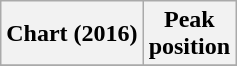<table class="wikitable sortable plainrowheaders" style="text-align:center">
<tr>
<th scope="col">Chart (2016)</th>
<th scope="col">Peak<br>position</th>
</tr>
<tr>
</tr>
</table>
